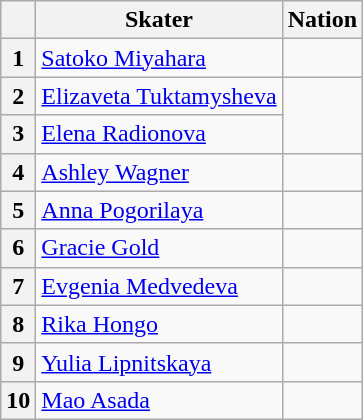<table class="wikitable sortable" style="text-align:left">
<tr>
<th scope="col"></th>
<th scope="col">Skater</th>
<th scope="col">Nation</th>
</tr>
<tr>
<th scope="row">1</th>
<td><a href='#'>Satoko Miyahara</a></td>
<td></td>
</tr>
<tr>
<th scope="row">2</th>
<td><a href='#'>Elizaveta Tuktamysheva</a></td>
<td rowspan="2"></td>
</tr>
<tr>
<th scope="row">3</th>
<td><a href='#'>Elena Radionova</a></td>
</tr>
<tr>
<th scope="row">4</th>
<td><a href='#'>Ashley Wagner</a></td>
<td></td>
</tr>
<tr>
<th scope="row">5</th>
<td><a href='#'>Anna Pogorilaya</a></td>
<td></td>
</tr>
<tr>
<th scope="row">6</th>
<td><a href='#'>Gracie Gold</a></td>
<td></td>
</tr>
<tr>
<th scope="row">7</th>
<td><a href='#'>Evgenia Medvedeva</a></td>
<td></td>
</tr>
<tr>
<th scope="row">8</th>
<td><a href='#'>Rika Hongo</a></td>
<td></td>
</tr>
<tr>
<th scope="row">9</th>
<td><a href='#'>Yulia Lipnitskaya</a></td>
<td></td>
</tr>
<tr>
<th scope="row">10</th>
<td><a href='#'>Mao Asada</a></td>
<td></td>
</tr>
</table>
